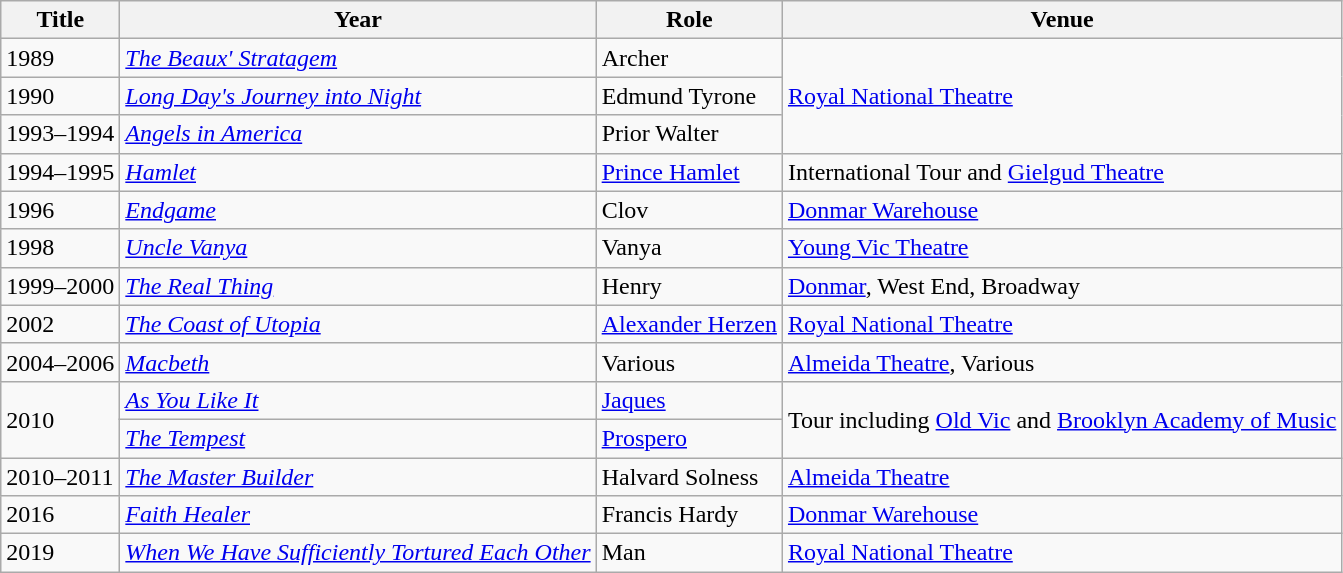<table class="wikitable sortable">
<tr>
<th>Title</th>
<th>Year</th>
<th>Role</th>
<th>Venue</th>
</tr>
<tr>
<td>1989</td>
<td><em><a href='#'>The Beaux' Stratagem</a></em></td>
<td>Archer</td>
<td rowspan=3><a href='#'>Royal National Theatre</a></td>
</tr>
<tr>
<td>1990</td>
<td><em><a href='#'>Long Day's Journey into Night</a></em></td>
<td>Edmund Tyrone</td>
</tr>
<tr>
<td>1993–1994</td>
<td><em><a href='#'>Angels in America</a></em></td>
<td>Prior Walter</td>
</tr>
<tr>
<td>1994–1995</td>
<td><em><a href='#'>Hamlet</a></em></td>
<td><a href='#'>Prince Hamlet</a></td>
<td>International Tour and <a href='#'>Gielgud Theatre</a></td>
</tr>
<tr>
<td>1996</td>
<td><em><a href='#'>Endgame</a></em></td>
<td>Clov</td>
<td><a href='#'>Donmar Warehouse</a></td>
</tr>
<tr>
<td>1998</td>
<td><em><a href='#'>Uncle Vanya</a></em></td>
<td>Vanya</td>
<td><a href='#'>Young Vic Theatre</a></td>
</tr>
<tr>
<td>1999–2000</td>
<td><em><a href='#'>The Real Thing</a></em></td>
<td>Henry</td>
<td><a href='#'>Donmar</a>, West End, Broadway</td>
</tr>
<tr>
<td>2002</td>
<td><em><a href='#'>The Coast of Utopia</a></em></td>
<td><a href='#'>Alexander Herzen</a></td>
<td><a href='#'>Royal National Theatre</a></td>
</tr>
<tr>
<td>2004–2006</td>
<td><em><a href='#'>Macbeth</a></em></td>
<td>Various</td>
<td><a href='#'>Almeida Theatre</a>, Various</td>
</tr>
<tr>
<td rowspan=2>2010</td>
<td><em><a href='#'>As You Like It</a></em></td>
<td><a href='#'>Jaques</a></td>
<td rowspan=2>Tour including <a href='#'>Old Vic</a> and <a href='#'>Brooklyn Academy of Music</a></td>
</tr>
<tr>
<td><em><a href='#'>The Tempest</a></em></td>
<td><a href='#'>Prospero</a></td>
</tr>
<tr>
<td>2010–2011</td>
<td><em><a href='#'>The Master Builder</a></em></td>
<td>Halvard Solness</td>
<td><a href='#'>Almeida Theatre</a></td>
</tr>
<tr>
<td>2016</td>
<td><em><a href='#'>Faith Healer</a></em></td>
<td>Francis Hardy</td>
<td><a href='#'>Donmar Warehouse</a></td>
</tr>
<tr>
<td>2019</td>
<td><em><a href='#'>When We Have Sufficiently Tortured Each Other</a></em></td>
<td>Man</td>
<td><a href='#'>Royal National Theatre</a></td>
</tr>
</table>
